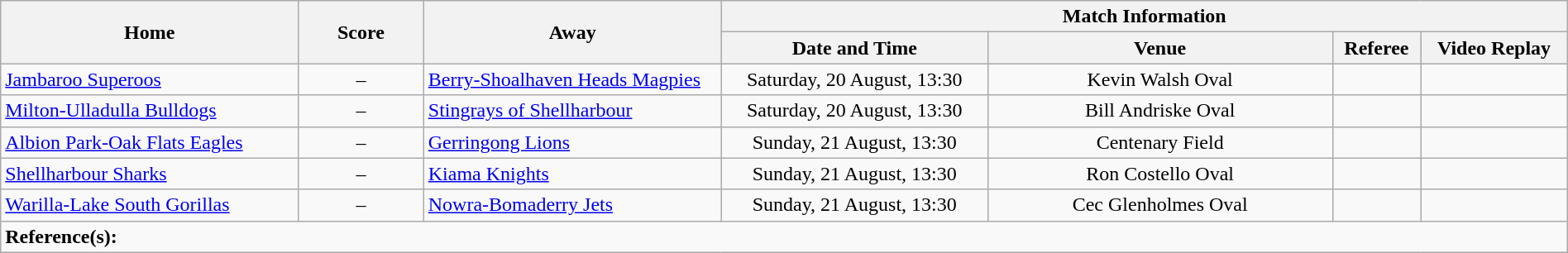<table class="wikitable" width="100% text-align:center;">
<tr>
<th rowspan="2" width="19%">Home</th>
<th rowspan="2" width="8%">Score</th>
<th rowspan="2" width="19%">Away</th>
<th colspan="4">Match Information</th>
</tr>
<tr bgcolor="#CCCCCC">
<th width="17%">Date and Time</th>
<th width="22%">Venue</th>
<th>Referee</th>
<th>Video Replay</th>
</tr>
<tr>
<td> <a href='#'>Jambaroo Superoos</a></td>
<td style="text-align:center;">–</td>
<td> <a href='#'>Berry-Shoalhaven Heads Magpies</a></td>
<td style="text-align:center;">Saturday, 20 August, 13:30</td>
<td style="text-align:center;">Kevin Walsh Oval</td>
<td style="text-align:center;"></td>
<td style="text-align:center;"></td>
</tr>
<tr>
<td> <a href='#'>Milton-Ulladulla Bulldogs</a></td>
<td style="text-align:center;">–</td>
<td> <a href='#'>Stingrays of Shellharbour</a></td>
<td style="text-align:center;">Saturday, 20 August, 13:30</td>
<td style="text-align:center;">Bill Andriske Oval</td>
<td style="text-align:center;"></td>
<td style="text-align:center;"></td>
</tr>
<tr>
<td> <a href='#'>Albion Park-Oak Flats Eagles</a></td>
<td style="text-align:center;">–</td>
<td> <a href='#'>Gerringong Lions</a></td>
<td style="text-align:center;">Sunday, 21 August, 13:30</td>
<td style="text-align:center;">Centenary Field</td>
<td style="text-align:center;"></td>
<td style="text-align:center;"></td>
</tr>
<tr>
<td> <a href='#'>Shellharbour Sharks</a></td>
<td style="text-align:center;">–</td>
<td> <a href='#'>Kiama Knights</a></td>
<td style="text-align:center;">Sunday, 21 August, 13:30</td>
<td style="text-align:center;">Ron Costello Oval</td>
<td style="text-align:center;"></td>
<td style="text-align:center;"></td>
</tr>
<tr>
<td> <a href='#'>Warilla-Lake South Gorillas</a></td>
<td style="text-align:center;">–</td>
<td> <a href='#'>Nowra-Bomaderry Jets</a></td>
<td style="text-align:center;">Sunday, 21 August, 13:30</td>
<td style="text-align:center;">Cec Glenholmes Oval</td>
<td style="text-align:center;"></td>
<td style="text-align:center;"></td>
</tr>
<tr>
<td colspan="7"><strong>Reference(s):</strong></td>
</tr>
</table>
